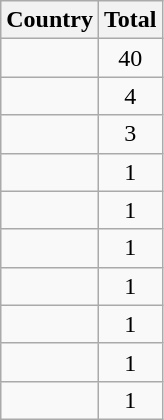<table class="wikitable sortable">
<tr>
<th>Country</th>
<th>Total</th>
</tr>
<tr>
<td></td>
<td style="text-align:center;">40</td>
</tr>
<tr>
<td></td>
<td style="text-align:center;">4</td>
</tr>
<tr>
<td></td>
<td style="text-align:center;">3</td>
</tr>
<tr>
<td></td>
<td style="text-align:center;">1</td>
</tr>
<tr>
<td></td>
<td style="text-align:center;">1</td>
</tr>
<tr>
<td></td>
<td style="text-align:center;">1</td>
</tr>
<tr>
<td></td>
<td style="text-align:center;">1</td>
</tr>
<tr>
<td></td>
<td style="text-align:center;">1</td>
</tr>
<tr>
<td></td>
<td style="text-align:center;">1</td>
</tr>
<tr>
<td></td>
<td style="text-align:center;">1</td>
</tr>
</table>
